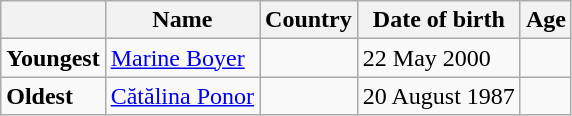<table class="wikitable">
<tr>
<th></th>
<th><strong>Name</strong></th>
<th><strong>Country</strong></th>
<th><strong>Date of birth</strong></th>
<th><strong>Age</strong></th>
</tr>
<tr>
<td><strong>Youngest</strong></td>
<td><a href='#'>Marine Boyer</a></td>
<td></td>
<td>22 May 2000</td>
<td></td>
</tr>
<tr>
<td><strong>Oldest</strong></td>
<td><a href='#'>Cătălina Ponor</a></td>
<td></td>
<td>20 August 1987</td>
<td></td>
</tr>
</table>
